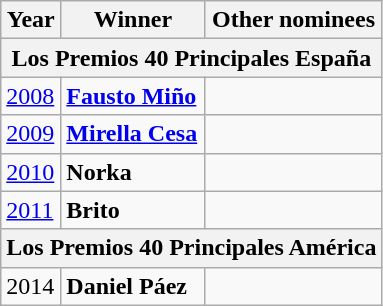<table class="wikitable">
<tr>
<th>Year</th>
<th>Winner</th>
<th>Other nominees</th>
</tr>
<tr>
<th colspan=3>Los Premios 40 Principales España</th>
</tr>
<tr>
<td><a href='#'>2008</a></td>
<td><strong><a href='#'>Fausto Miño</a></strong></td>
<td></td>
</tr>
<tr>
<td><a href='#'>2009</a></td>
<td><strong><a href='#'>Mirella Cesa</a></strong></td>
<td></td>
</tr>
<tr>
<td><a href='#'>2010</a></td>
<td><strong>Norka</strong></td>
<td></td>
</tr>
<tr>
<td><a href='#'>2011</a></td>
<td><strong>Brito</strong></td>
<td></td>
</tr>
<tr>
<th colspan=3>Los Premios 40 Principales América</th>
</tr>
<tr>
<td>2014</td>
<td><strong>Daniel Páez</strong></td>
<td></td>
</tr>
</table>
